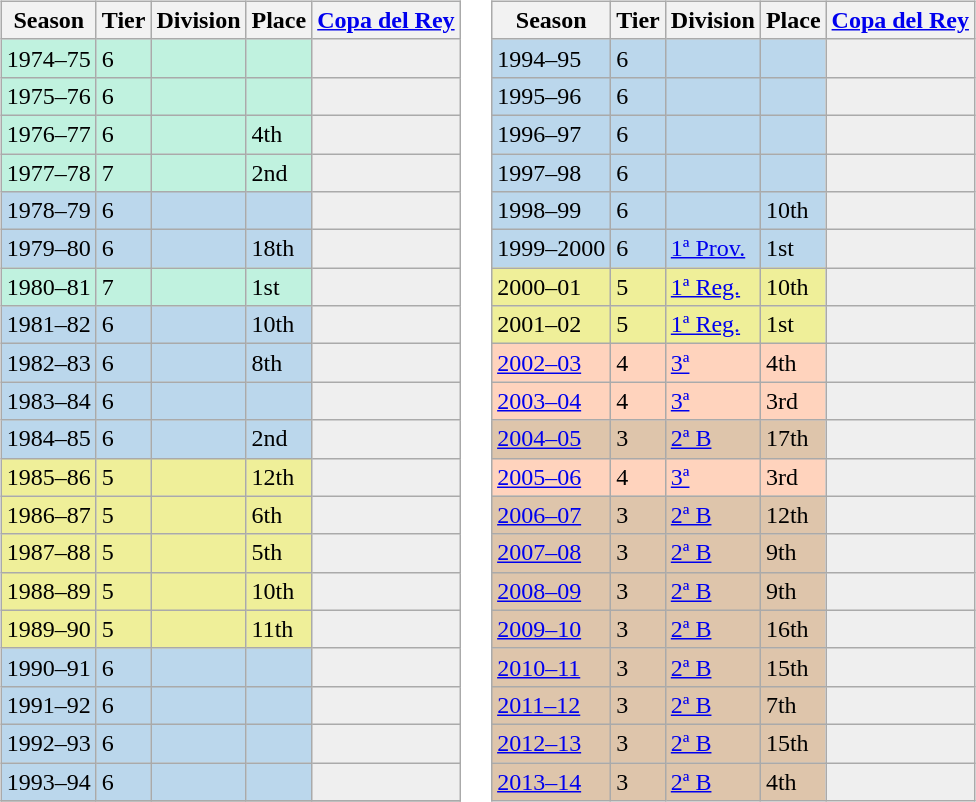<table>
<tr>
<td valign=top width=0%><br><table class="wikitable">
<tr style="background:#f0f6fa;">
<th>Season</th>
<th>Tier</th>
<th>Division</th>
<th>Place</th>
<th><a href='#'>Copa del Rey</a></th>
</tr>
<tr>
<td style="background:#C0F2DF;">1974–75</td>
<td style="background:#C0F2DF;">6</td>
<td style="background:#C0F2DF;"></td>
<td style="background:#C0F2DF;"></td>
<th style="background:#efefef;"></th>
</tr>
<tr>
<td style="background:#C0F2DF;">1975–76</td>
<td style="background:#C0F2DF;">6</td>
<td style="background:#C0F2DF;"></td>
<td style="background:#C0F2DF;"></td>
<th style="background:#efefef;"></th>
</tr>
<tr>
<td style="background:#C0F2DF;">1976–77</td>
<td style="background:#C0F2DF;">6</td>
<td style="background:#C0F2DF;"></td>
<td style="background:#C0F2DF;">4th</td>
<th style="background:#efefef;"></th>
</tr>
<tr>
<td style="background:#C0F2DF;">1977–78</td>
<td style="background:#C0F2DF;">7</td>
<td style="background:#C0F2DF;"></td>
<td style="background:#C0F2DF;">2nd</td>
<th style="background:#efefef;"></th>
</tr>
<tr>
<td style="background:#BBD7EC;">1978–79</td>
<td style="background:#BBD7EC;">6</td>
<td style="background:#BBD7EC;"></td>
<td style="background:#BBD7EC;"></td>
<th style="background:#efefef;"></th>
</tr>
<tr>
<td style="background:#BBD7EC;">1979–80</td>
<td style="background:#BBD7EC;">6</td>
<td style="background:#BBD7EC;"></td>
<td style="background:#BBD7EC;">18th</td>
<th style="background:#efefef;"></th>
</tr>
<tr>
<td style="background:#C0F2DF;">1980–81</td>
<td style="background:#C0F2DF;">7</td>
<td style="background:#C0F2DF;"></td>
<td style="background:#C0F2DF;">1st</td>
<th style="background:#efefef;"></th>
</tr>
<tr>
<td style="background:#BBD7EC;">1981–82</td>
<td style="background:#BBD7EC;">6</td>
<td style="background:#BBD7EC;"></td>
<td style="background:#BBD7EC;">10th</td>
<th style="background:#efefef;"></th>
</tr>
<tr>
<td style="background:#BBD7EC;">1982–83</td>
<td style="background:#BBD7EC;">6</td>
<td style="background:#BBD7EC;"></td>
<td style="background:#BBD7EC;">8th</td>
<th style="background:#efefef;"></th>
</tr>
<tr>
<td style="background:#BBD7EC;">1983–84</td>
<td style="background:#BBD7EC;">6</td>
<td style="background:#BBD7EC;"></td>
<td style="background:#BBD7EC;"></td>
<th style="background:#efefef;"></th>
</tr>
<tr>
<td style="background:#BBD7EC;">1984–85</td>
<td style="background:#BBD7EC;">6</td>
<td style="background:#BBD7EC;"></td>
<td style="background:#BBD7EC;">2nd</td>
<th style="background:#efefef;"></th>
</tr>
<tr>
<td style="background:#EFEF99;">1985–86</td>
<td style="background:#EFEF99;">5</td>
<td style="background:#EFEF99;"></td>
<td style="background:#EFEF99;">12th</td>
<th style="background:#efefef;"></th>
</tr>
<tr>
<td style="background:#EFEF99;">1986–87</td>
<td style="background:#EFEF99;">5</td>
<td style="background:#EFEF99;"></td>
<td style="background:#EFEF99;">6th</td>
<th style="background:#efefef;"></th>
</tr>
<tr>
<td style="background:#EFEF99;">1987–88</td>
<td style="background:#EFEF99;">5</td>
<td style="background:#EFEF99;"></td>
<td style="background:#EFEF99;">5th</td>
<th style="background:#efefef;"></th>
</tr>
<tr>
<td style="background:#EFEF99;">1988–89</td>
<td style="background:#EFEF99;">5</td>
<td style="background:#EFEF99;"></td>
<td style="background:#EFEF99;">10th</td>
<th style="background:#efefef;"></th>
</tr>
<tr>
<td style="background:#EFEF99;">1989–90</td>
<td style="background:#EFEF99;">5</td>
<td style="background:#EFEF99;"></td>
<td style="background:#EFEF99;">11th</td>
<th style="background:#efefef;"></th>
</tr>
<tr>
<td style="background:#BBD7EC;">1990–91</td>
<td style="background:#BBD7EC;">6</td>
<td style="background:#BBD7EC;"></td>
<td style="background:#BBD7EC;"></td>
<th style="background:#efefef;"></th>
</tr>
<tr>
<td style="background:#BBD7EC;">1991–92</td>
<td style="background:#BBD7EC;">6</td>
<td style="background:#BBD7EC;"></td>
<td style="background:#BBD7EC;"></td>
<th style="background:#efefef;"></th>
</tr>
<tr>
<td style="background:#BBD7EC;">1992–93</td>
<td style="background:#BBD7EC;">6</td>
<td style="background:#BBD7EC;"></td>
<td style="background:#BBD7EC;"></td>
<th style="background:#efefef;"></th>
</tr>
<tr>
<td style="background:#BBD7EC;">1993–94</td>
<td style="background:#BBD7EC;">6</td>
<td style="background:#BBD7EC;"></td>
<td style="background:#BBD7EC;"></td>
<th style="background:#efefef;"></th>
</tr>
<tr>
</tr>
</table>
</td>
<td valign=top width=0%><br><table class="wikitable">
<tr style="background:#f0f6fa;">
<th>Season</th>
<th>Tier</th>
<th>Division</th>
<th>Place</th>
<th><a href='#'>Copa del Rey</a></th>
</tr>
<tr>
<td style="background:#BBD7EC;">1994–95</td>
<td style="background:#BBD7EC;">6</td>
<td style="background:#BBD7EC;"></td>
<td style="background:#BBD7EC;"></td>
<th style="background:#efefef;"></th>
</tr>
<tr>
<td style="background:#BBD7EC;">1995–96</td>
<td style="background:#BBD7EC;">6</td>
<td style="background:#BBD7EC;"></td>
<td style="background:#BBD7EC;"></td>
<th style="background:#efefef;"></th>
</tr>
<tr>
<td style="background:#BBD7EC;">1996–97</td>
<td style="background:#BBD7EC;">6</td>
<td style="background:#BBD7EC;"></td>
<td style="background:#BBD7EC;"></td>
<th style="background:#efefef;"></th>
</tr>
<tr>
<td style="background:#BBD7EC;">1997–98</td>
<td style="background:#BBD7EC;">6</td>
<td style="background:#BBD7EC;"></td>
<td style="background:#BBD7EC;"></td>
<th style="background:#efefef;"></th>
</tr>
<tr>
<td style="background:#BBD7EC;">1998–99</td>
<td style="background:#BBD7EC;">6</td>
<td style="background:#BBD7EC;"></td>
<td style="background:#BBD7EC;">10th</td>
<th style="background:#efefef;"></th>
</tr>
<tr>
<td style="background:#BBD7EC;">1999–2000</td>
<td style="background:#BBD7EC;">6</td>
<td style="background:#BBD7EC;"><a href='#'>1ª Prov.</a></td>
<td style="background:#BBD7EC;">1st</td>
<th style="background:#efefef;"></th>
</tr>
<tr>
<td style="background:#EFEF99;">2000–01</td>
<td style="background:#EFEF99;">5</td>
<td style="background:#EFEF99;"><a href='#'>1ª Reg.</a></td>
<td style="background:#EFEF99;">10th</td>
<th style="background:#efefef;"></th>
</tr>
<tr>
<td style="background:#EFEF99;">2001–02</td>
<td style="background:#EFEF99;">5</td>
<td style="background:#EFEF99;"><a href='#'>1ª Reg.</a></td>
<td style="background:#EFEF99;">1st</td>
<th style="background:#efefef;"></th>
</tr>
<tr>
<td style="background:#FFD3BD;"><a href='#'>2002–03</a></td>
<td style="background:#FFD3BD;">4</td>
<td style="background:#FFD3BD;"><a href='#'>3ª</a></td>
<td style="background:#FFD3BD;">4th</td>
<th style="background:#efefef;"></th>
</tr>
<tr>
<td style="background:#FFD3BD;"><a href='#'>2003–04</a></td>
<td style="background:#FFD3BD;">4</td>
<td style="background:#FFD3BD;"><a href='#'>3ª</a></td>
<td style="background:#FFD3BD;">3rd</td>
<th style="background:#efefef;"></th>
</tr>
<tr>
<td style="background:#DEC5AB;"><a href='#'>2004–05</a></td>
<td style="background:#DEC5AB;">3</td>
<td style="background:#DEC5AB;"><a href='#'>2ª B</a></td>
<td style="background:#DEC5AB;">17th</td>
<th style="background:#efefef;"></th>
</tr>
<tr>
<td style="background:#FFD3BD;"><a href='#'>2005–06</a></td>
<td style="background:#FFD3BD;">4</td>
<td style="background:#FFD3BD;"><a href='#'>3ª</a></td>
<td style="background:#FFD3BD;">3rd</td>
<th style="background:#efefef;"></th>
</tr>
<tr>
<td style="background:#DEC5AB;"><a href='#'>2006–07</a></td>
<td style="background:#DEC5AB;">3</td>
<td style="background:#DEC5AB;"><a href='#'>2ª B</a></td>
<td style="background:#DEC5AB;">12th</td>
<td style="background:#efefef;"></td>
</tr>
<tr>
<td style="background:#DEC5AB;"><a href='#'>2007–08</a></td>
<td style="background:#DEC5AB;">3</td>
<td style="background:#DEC5AB;"><a href='#'>2ª B</a></td>
<td style="background:#DEC5AB;">9th</td>
<th style="background:#efefef;"></th>
</tr>
<tr>
<td style="background:#DEC5AB;"><a href='#'>2008–09</a></td>
<td style="background:#DEC5AB;">3</td>
<td style="background:#DEC5AB;"><a href='#'>2ª B</a></td>
<td style="background:#DEC5AB;">9th</td>
<th style="background:#efefef;"></th>
</tr>
<tr>
<td style="background:#DEC5AB;"><a href='#'>2009–10</a></td>
<td style="background:#DEC5AB;">3</td>
<td style="background:#DEC5AB;"><a href='#'>2ª B</a></td>
<td style="background:#DEC5AB;">16th</td>
<th style="background:#efefef;"></th>
</tr>
<tr>
<td style="background:#DEC5AB;"><a href='#'>2010–11</a></td>
<td style="background:#DEC5AB;">3</td>
<td style="background:#DEC5AB;"><a href='#'>2ª B</a></td>
<td style="background:#DEC5AB;">15th</td>
<th style="background:#efefef;"></th>
</tr>
<tr>
<td style="background:#DEC5AB;"><a href='#'>2011–12</a></td>
<td style="background:#DEC5AB;">3</td>
<td style="background:#DEC5AB;"><a href='#'>2ª B</a></td>
<td style="background:#DEC5AB;">7th</td>
<th style="background:#efefef;"></th>
</tr>
<tr>
<td style="background:#DEC5AB;"><a href='#'>2012–13</a></td>
<td style="background:#DEC5AB;">3</td>
<td style="background:#DEC5AB;"><a href='#'>2ª B</a></td>
<td style="background:#DEC5AB;">15th</td>
<th style="background:#efefef;"></th>
</tr>
<tr>
<td style="background:#DEC5AB;"><a href='#'>2013–14</a></td>
<td style="background:#DEC5AB;">3</td>
<td style="background:#DEC5AB;"><a href='#'>2ª B</a></td>
<td style="background:#DEC5AB;">4th</td>
<th style="background:#efefef;"></th>
</tr>
</table>
</td>
</tr>
</table>
